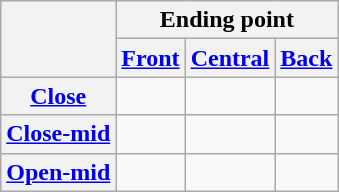<table class="wikitable">
<tr>
<th rowspan="2"></th>
<th colspan="3">Ending point</th>
</tr>
<tr>
<th><a href='#'>Front</a></th>
<th><a href='#'>Central</a></th>
<th><a href='#'>Back</a></th>
</tr>
<tr align="center">
<th><a href='#'>Close</a></th>
<td></td>
<td></td>
<td></td>
</tr>
<tr align="center">
<th><a href='#'>Close-mid</a></th>
<td></td>
<td></td>
<td></td>
</tr>
<tr align="center">
<th><a href='#'>Open-mid</a></th>
<td></td>
<td></td>
<td></td>
</tr>
</table>
